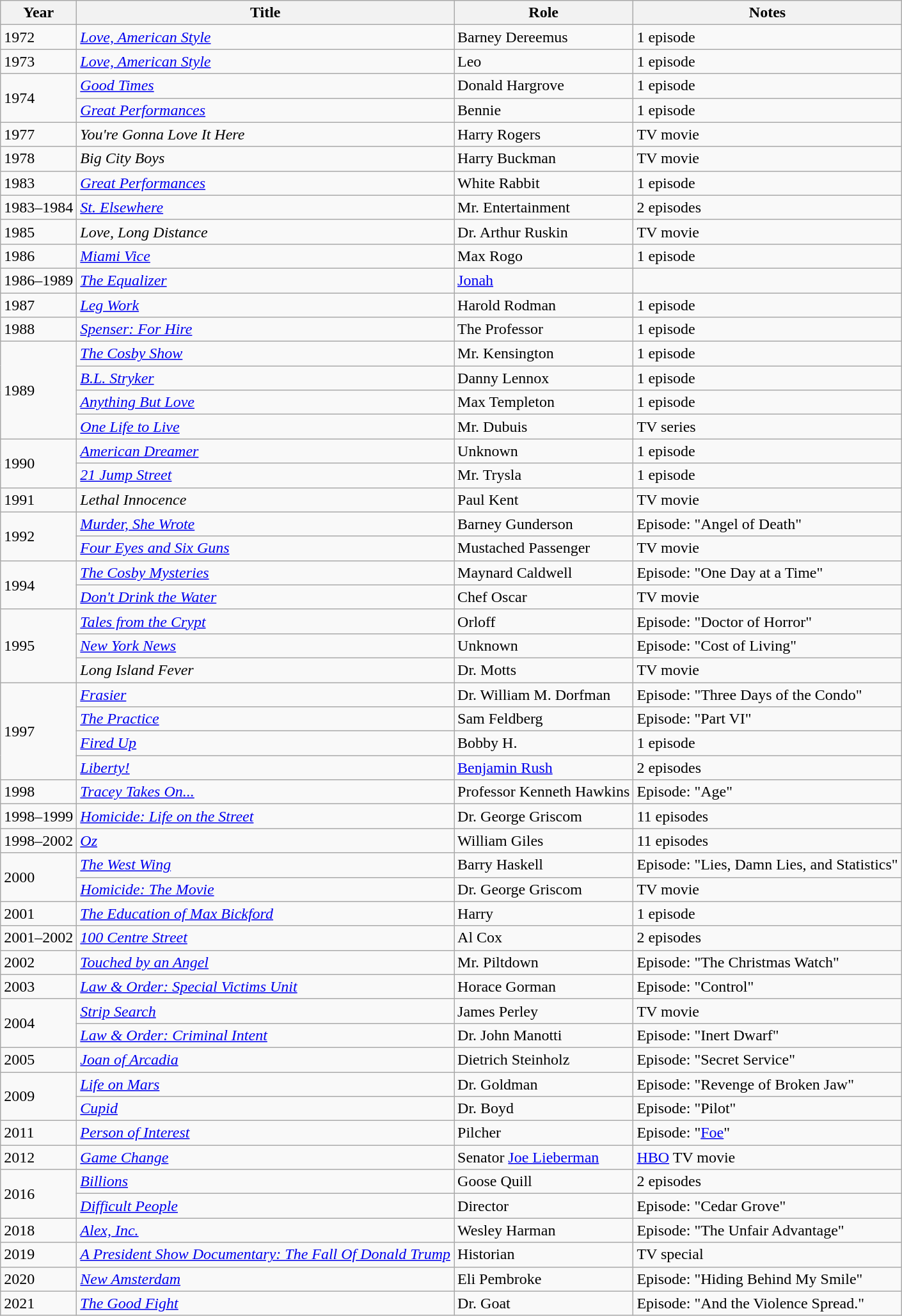<table class="wikitable sortable">
<tr>
<th>Year</th>
<th>Title</th>
<th>Role</th>
<th class="unsortable">Notes</th>
</tr>
<tr>
<td>1972</td>
<td><em><a href='#'>Love, American Style</a></em></td>
<td>Barney Dereemus</td>
<td>1 episode</td>
</tr>
<tr>
<td>1973</td>
<td><em><a href='#'>Love, American Style</a></em></td>
<td>Leo</td>
<td>1 episode</td>
</tr>
<tr>
<td rowspan=2>1974</td>
<td><em><a href='#'>Good Times</a></em></td>
<td>Donald Hargrove</td>
<td>1 episode</td>
</tr>
<tr>
<td><em><a href='#'>Great Performances</a></em></td>
<td>Bennie</td>
<td>1 episode</td>
</tr>
<tr>
<td rowspan=1>1977</td>
<td><em>You're Gonna Love It Here</em></td>
<td>Harry Rogers</td>
<td>TV movie</td>
</tr>
<tr>
<td rowspan=1>1978</td>
<td><em>Big City Boys</em></td>
<td>Harry Buckman</td>
<td>TV movie</td>
</tr>
<tr>
<td>1983</td>
<td><em><a href='#'>Great Performances</a></em></td>
<td>White Rabbit</td>
<td>1 episode</td>
</tr>
<tr>
<td>1983–1984</td>
<td><em><a href='#'>St. Elsewhere</a></em></td>
<td>Mr. Entertainment</td>
<td>2 episodes</td>
</tr>
<tr>
<td rowspan=1>1985</td>
<td><em>Love, Long Distance</em></td>
<td>Dr. Arthur Ruskin</td>
<td>TV movie</td>
</tr>
<tr>
<td rowspan=1>1986</td>
<td><em><a href='#'>Miami Vice</a></em></td>
<td>Max Rogo</td>
<td>1 episode</td>
</tr>
<tr>
<td rowspan=1>1986–1989</td>
<td><em><a href='#'>The Equalizer</a></em></td>
<td><a href='#'>Jonah</a></td>
<td></td>
</tr>
<tr>
<td rowspan=1>1987</td>
<td><em><a href='#'>Leg Work</a></em></td>
<td>Harold Rodman</td>
<td>1 episode</td>
</tr>
<tr>
<td rowspan=1>1988</td>
<td><em><a href='#'>Spenser: For Hire</a></em></td>
<td>The Professor</td>
<td>1 episode</td>
</tr>
<tr>
<td rowspan=4>1989</td>
<td><em><a href='#'>The Cosby Show</a></em></td>
<td>Mr. Kensington</td>
<td>1 episode</td>
</tr>
<tr>
<td><em><a href='#'>B.L. Stryker</a></em></td>
<td>Danny Lennox</td>
<td>1 episode</td>
</tr>
<tr>
<td><em><a href='#'>Anything But Love</a></em></td>
<td>Max Templeton</td>
<td>1 episode</td>
</tr>
<tr>
<td><em><a href='#'>One Life to Live</a></em></td>
<td>Mr. Dubuis</td>
<td>TV series</td>
</tr>
<tr>
<td rowspan=2>1990</td>
<td><em><a href='#'>American Dreamer</a></em></td>
<td>Unknown</td>
<td>1 episode</td>
</tr>
<tr>
<td><em><a href='#'>21 Jump Street</a></em></td>
<td>Mr. Trysla</td>
<td>1 episode</td>
</tr>
<tr>
<td>1991</td>
<td><em>Lethal Innocence</em></td>
<td>Paul Kent</td>
<td>TV movie</td>
</tr>
<tr>
<td rowspan=2>1992</td>
<td><em><a href='#'>Murder, She Wrote</a></em></td>
<td>Barney Gunderson</td>
<td>Episode: "Angel of Death"</td>
</tr>
<tr>
<td><em><a href='#'>Four Eyes and Six Guns</a></em></td>
<td>Mustached Passenger</td>
<td>TV movie</td>
</tr>
<tr>
<td rowspan=2>1994</td>
<td><em><a href='#'>The Cosby Mysteries</a></em></td>
<td>Maynard Caldwell</td>
<td>Episode: "One Day at a Time"</td>
</tr>
<tr>
<td><em><a href='#'>Don't Drink the Water</a></em></td>
<td>Chef Oscar</td>
<td>TV movie</td>
</tr>
<tr>
<td rowspan=3>1995</td>
<td><em><a href='#'>Tales from the Crypt</a></em></td>
<td>Orloff</td>
<td>Episode: "Doctor of Horror"</td>
</tr>
<tr>
<td><em><a href='#'>New York News</a></em></td>
<td>Unknown</td>
<td>Episode: "Cost of Living"</td>
</tr>
<tr>
<td><em>Long Island Fever</em></td>
<td>Dr. Motts</td>
<td>TV movie</td>
</tr>
<tr>
<td rowspan=4>1997</td>
<td><em><a href='#'>Frasier</a></em></td>
<td>Dr. William M. Dorfman</td>
<td>Episode: "Three Days of the Condo"</td>
</tr>
<tr>
<td><em><a href='#'>The Practice</a></em></td>
<td>Sam Feldberg</td>
<td>Episode: "Part VI"</td>
</tr>
<tr>
<td><em><a href='#'>Fired Up</a></em></td>
<td>Bobby H.</td>
<td>1 episode</td>
</tr>
<tr>
<td><em><a href='#'>Liberty!</a></em></td>
<td><a href='#'>Benjamin Rush</a></td>
<td>2 episodes</td>
</tr>
<tr>
<td rowspan=1>1998</td>
<td><em><a href='#'>Tracey Takes On...</a></em></td>
<td>Professor Kenneth Hawkins</td>
<td>Episode: "Age"</td>
</tr>
<tr>
<td rowspan=1>1998–1999</td>
<td><em><a href='#'>Homicide: Life on the Street</a></em></td>
<td>Dr. George Griscom</td>
<td>11 episodes</td>
</tr>
<tr>
<td rowspan=1>1998–2002</td>
<td><em><a href='#'>Oz</a></em></td>
<td>William Giles</td>
<td>11 episodes</td>
</tr>
<tr>
<td rowspan=2>2000</td>
<td><em><a href='#'>The West Wing</a></em></td>
<td>Barry Haskell</td>
<td>Episode: "Lies, Damn Lies, and Statistics"</td>
</tr>
<tr>
<td><em><a href='#'>Homicide: The Movie</a></em></td>
<td>Dr. George Griscom</td>
<td>TV movie</td>
</tr>
<tr>
<td>2001</td>
<td><em><a href='#'>The Education of Max Bickford</a></em></td>
<td>Harry</td>
<td>1 episode</td>
</tr>
<tr>
<td>2001–2002</td>
<td><em><a href='#'>100 Centre Street</a></em></td>
<td>Al Cox</td>
<td>2 episodes</td>
</tr>
<tr>
<td>2002</td>
<td><em><a href='#'>Touched by an Angel</a></em></td>
<td>Mr. Piltdown</td>
<td>Episode: "The Christmas Watch"</td>
</tr>
<tr>
<td>2003</td>
<td><em><a href='#'>Law & Order: Special Victims Unit</a></em></td>
<td>Horace Gorman</td>
<td>Episode: "Control"</td>
</tr>
<tr>
<td rowspan=2>2004</td>
<td><em><a href='#'>Strip Search</a></em></td>
<td>James Perley</td>
<td>TV movie</td>
</tr>
<tr>
<td><em><a href='#'>Law & Order: Criminal Intent</a></em></td>
<td>Dr. John Manotti</td>
<td>Episode: "Inert Dwarf"</td>
</tr>
<tr>
<td>2005</td>
<td><em><a href='#'>Joan of Arcadia</a></em></td>
<td>Dietrich Steinholz</td>
<td>Episode: "Secret Service"</td>
</tr>
<tr>
<td rowspan=2>2009</td>
<td><em><a href='#'>Life on Mars</a></em></td>
<td>Dr. Goldman</td>
<td>Episode: "Revenge of Broken Jaw"</td>
</tr>
<tr>
<td><em><a href='#'>Cupid</a></em></td>
<td>Dr. Boyd</td>
<td>Episode: "Pilot"</td>
</tr>
<tr>
<td>2011</td>
<td><em><a href='#'>Person of Interest</a></em></td>
<td>Pilcher</td>
<td>Episode: "<a href='#'>Foe</a>"</td>
</tr>
<tr>
<td>2012</td>
<td><em><a href='#'>Game Change</a></em></td>
<td>Senator <a href='#'>Joe Lieberman</a></td>
<td><a href='#'>HBO</a> TV movie</td>
</tr>
<tr>
<td rowspan=2>2016</td>
<td><em><a href='#'>Billions</a></em></td>
<td>Goose Quill</td>
<td>2 episodes</td>
</tr>
<tr>
<td><em><a href='#'>Difficult People</a></em></td>
<td>Director</td>
<td>Episode: "Cedar Grove"</td>
</tr>
<tr>
<td>2018</td>
<td><em><a href='#'>Alex, Inc.</a></em></td>
<td>Wesley Harman</td>
<td>Episode: "The Unfair Advantage"</td>
</tr>
<tr>
<td>2019</td>
<td><em><a href='#'>A President Show Documentary: The Fall Of Donald Trump</a></em></td>
<td>Historian</td>
<td>TV special</td>
</tr>
<tr>
<td>2020</td>
<td><em><a href='#'>New Amsterdam</a></em></td>
<td>Eli Pembroke</td>
<td>Episode: "Hiding Behind My Smile"</td>
</tr>
<tr>
<td>2021</td>
<td><em><a href='#'>The Good Fight</a></em></td>
<td>Dr. Goat</td>
<td>Episode: "And the Violence Spread."</td>
</tr>
</table>
